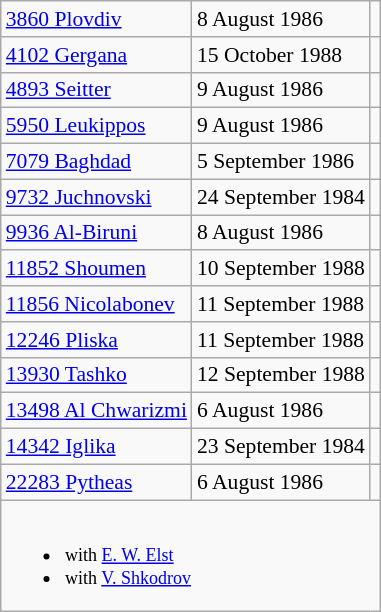<table class="wikitable floatright" style="font-size: 0.9em;">
<tr>
<td><a href='#'>3860 Plovdiv</a></td>
<td>8 August 1986</td>
<td></td>
</tr>
<tr>
<td><a href='#'>4102 Gergana</a></td>
<td>15 October 1988</td>
<td></td>
</tr>
<tr>
<td><a href='#'>4893 Seitter</a></td>
<td>9 August 1986</td>
<td></td>
</tr>
<tr>
<td><a href='#'>5950 Leukippos</a></td>
<td>9 August 1986</td>
<td></td>
</tr>
<tr>
<td><a href='#'>7079 Baghdad</a></td>
<td>5 September 1986</td>
<td></td>
</tr>
<tr>
<td><a href='#'>9732 Juchnovski</a></td>
<td>24 September 1984</td>
<td></td>
</tr>
<tr>
<td><a href='#'>9936 Al-Biruni</a></td>
<td>8 August 1986</td>
<td></td>
</tr>
<tr>
<td><a href='#'>11852 Shoumen</a></td>
<td>10 September 1988</td>
<td></td>
</tr>
<tr>
<td><a href='#'>11856 Nicolabonev</a></td>
<td>11 September 1988</td>
<td></td>
</tr>
<tr>
<td><a href='#'>12246 Pliska</a></td>
<td>11 September 1988</td>
<td></td>
</tr>
<tr>
<td><a href='#'>13930 Tashko</a></td>
<td>12 September 1988</td>
<td></td>
</tr>
<tr>
<td><a href='#'>13498 Al Chwarizmi</a></td>
<td>6 August 1986</td>
<td></td>
</tr>
<tr>
<td><a href='#'>14342 Iglika</a></td>
<td>23 September 1984</td>
<td></td>
</tr>
<tr>
<td><a href='#'>22283 Pytheas</a></td>
<td>6 August 1986</td>
<td></td>
</tr>
<tr>
<td colspan=3 style="font-size: smaller;"><br><ul><li> with <a href='#'>E. W. Elst</a></li><li> with <a href='#'>V. Shkodrov</a></li></ul></td>
</tr>
</table>
